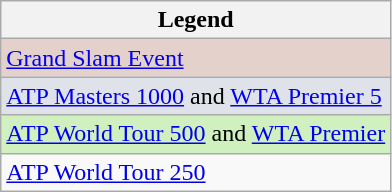<table class="wikitable">
<tr>
<th>Legend</th>
</tr>
<tr style=background:#e5d1cb;>
<td><a href='#'>Grand Slam Event</a></td>
</tr>
<tr style=background:#dfe2e9;>
<td><a href='#'>ATP Masters 1000</a> and <a href='#'>WTA Premier 5</a></td>
</tr>
<tr style=background:#d0f0c0;>
<td><a href='#'>ATP World Tour 500</a> and <a href='#'>WTA Premier</a></td>
</tr>
<tr group4style=background:#ffffff;>
<td><a href='#'>ATP World Tour 250</a></td>
</tr>
</table>
